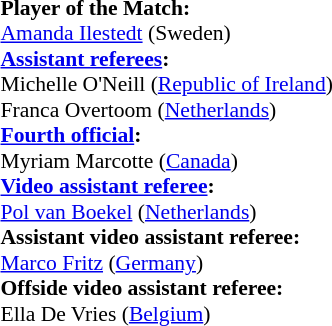<table style="width:100%; font-size:90%;">
<tr>
<td><br><strong>Player of the Match:</strong>
<br><a href='#'>Amanda Ilestedt</a> (Sweden)<br><strong><a href='#'>Assistant referees</a>:</strong>
<br>Michelle O'Neill (<a href='#'>Republic of Ireland</a>)
<br>Franca Overtoom (<a href='#'>Netherlands</a>)
<br><strong><a href='#'>Fourth official</a>:</strong>
<br>Myriam Marcotte (<a href='#'>Canada</a>)
<br><strong><a href='#'>Video assistant referee</a>:</strong>
<br><a href='#'>Pol van Boekel</a> (<a href='#'>Netherlands</a>)
<br><strong>Assistant video assistant referee:</strong>
<br><a href='#'>Marco Fritz</a> (<a href='#'>Germany</a>)
<br><strong>Offside video assistant referee:</strong>
<br>Ella De Vries (<a href='#'>Belgium</a>)</td>
</tr>
</table>
